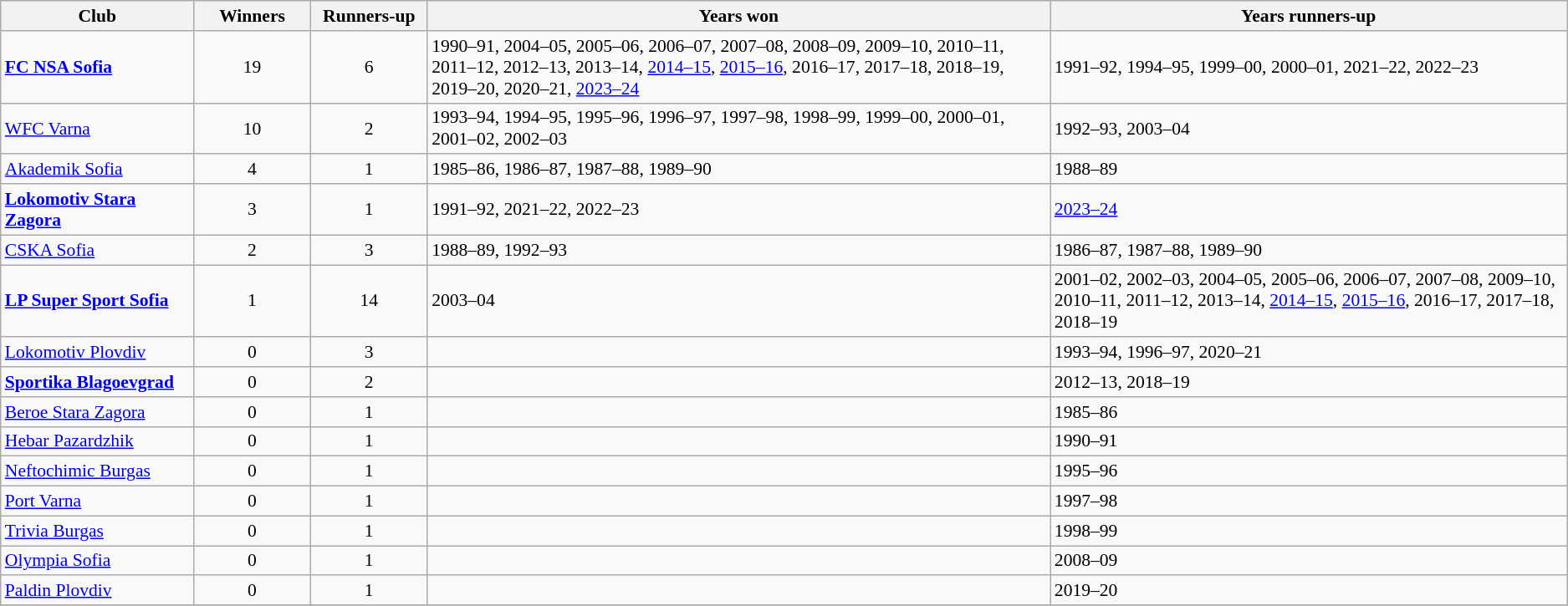<table class="wikitable sortable" style="font-size:90%;">
<tr>
<th style="min-width:10em">Club</th>
<th style="min-width: 6em">Winners</th>
<th style="min-width: 6em">Runners-up</th>
<th class="unsortable" style="min-width:10em">Years won</th>
<th class="unsortable" style="min-width:10em">Years runners-up</th>
</tr>
<tr>
<td><strong><a href='#'>FC NSA Sofia</a></strong></td>
<td align=center>19</td>
<td align="center">6</td>
<td>1990–91, 2004–05, 2005–06, 2006–07, 2007–08, 2008–09, 2009–10, 2010–11, 2011–12, 2012–13, 2013–14, <a href='#'>2014–15</a>, <a href='#'>2015–16</a>, 2016–17, 2017–18, 2018–19, 2019–20, 2020–21, <a href='#'>2023–24</a></td>
<td>1991–92, 1994–95, 1999–00, 2000–01, 2021–22, 2022–23</td>
</tr>
<tr>
<td><a href='#'>WFC Varna</a></td>
<td align=center>10</td>
<td align=center>2</td>
<td>1993–94, 1994–95, 1995–96, 1996–97, 1997–98, 1998–99, 1999–00, 2000–01, 2001–02, 2002–03</td>
<td>1992–93, 2003–04</td>
</tr>
<tr>
<td><a href='#'>Akademik Sofia</a></td>
<td align=center>4</td>
<td align=center>1</td>
<td>1985–86, 1986–87, 1987–88, 1989–90</td>
<td>1988–89</td>
</tr>
<tr>
<td><strong><a href='#'>Lokomotiv Stara Zagora</a></strong></td>
<td align=center>3</td>
<td align=center>1</td>
<td>1991–92, 2021–22, 2022–23</td>
<td><a href='#'>2023–24</a></td>
</tr>
<tr>
<td><a href='#'>CSKA Sofia</a></td>
<td align=center>2</td>
<td align=center>3</td>
<td>1988–89, 1992–93</td>
<td>1986–87, 1987–88, 1989–90</td>
</tr>
<tr>
<td><strong><a href='#'>LP Super Sport Sofia</a></strong></td>
<td align=center>1</td>
<td align=center>14</td>
<td>2003–04</td>
<td>2001–02, 2002–03, 2004–05, 2005–06, 2006–07, 2007–08, 2009–10, 2010–11, 2011–12, 2013–14, <a href='#'>2014–15</a>, <a href='#'>2015–16</a>, 2016–17, 2017–18, 2018–19</td>
</tr>
<tr>
<td><a href='#'>Lokomotiv Plovdiv</a></td>
<td align=center>0</td>
<td align=center>3</td>
<td></td>
<td>1993–94, 1996–97, 2020–21</td>
</tr>
<tr>
<td><strong><a href='#'>Sportika Blagoevgrad</a></strong></td>
<td align=center>0</td>
<td align=center>2</td>
<td></td>
<td>2012–13, 2018–19</td>
</tr>
<tr>
<td><a href='#'>Beroe Stara Zagora</a></td>
<td align=center>0</td>
<td align=center>1</td>
<td></td>
<td>1985–86</td>
</tr>
<tr>
<td><a href='#'>Hebar Pazardzhik</a></td>
<td align=center>0</td>
<td align=center>1</td>
<td></td>
<td>1990–91</td>
</tr>
<tr>
<td><a href='#'>Neftochimic Burgas</a></td>
<td align=center>0</td>
<td align=center>1</td>
<td></td>
<td>1995–96</td>
</tr>
<tr>
<td><a href='#'>Port Varna</a></td>
<td align=center>0</td>
<td align=center>1</td>
<td></td>
<td>1997–98</td>
</tr>
<tr>
<td><a href='#'>Trivia Burgas</a></td>
<td align=center>0</td>
<td align=center>1</td>
<td></td>
<td>1998–99</td>
</tr>
<tr>
<td><a href='#'>Olympia Sofia</a></td>
<td align=center>0</td>
<td align=center>1</td>
<td></td>
<td>2008–09</td>
</tr>
<tr>
<td><a href='#'>Paldin Plovdiv</a></td>
<td align=center>0</td>
<td align=center>1</td>
<td></td>
<td>2019–20</td>
</tr>
<tr>
</tr>
</table>
